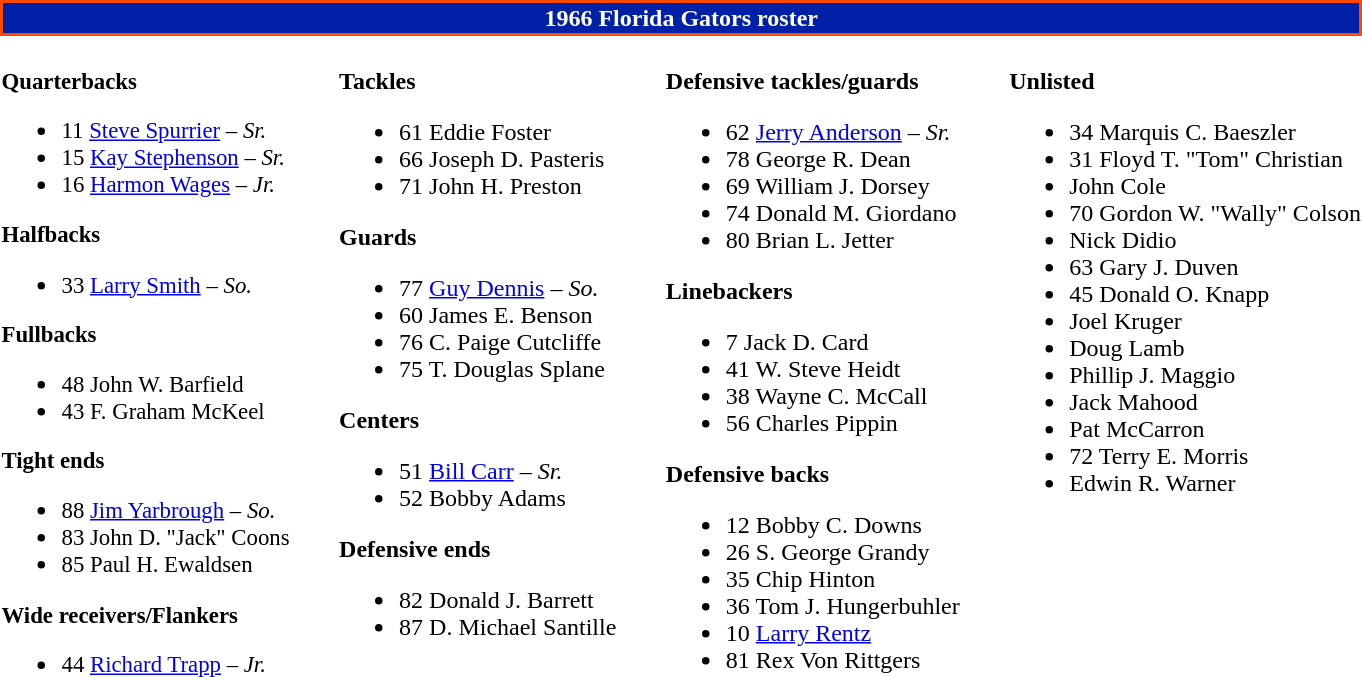<table class="toccolours" style="text-align: left;">
<tr>
<td colspan="9" style="background-color: #0021A5; color: white; text-align: center; ;border:2px solid #FF4A00;"><strong>1966 Florida Gators roster</strong></td>
</tr>
<tr>
<td style="font-size: 95%;" valign="top"><br><strong>Quarterbacks</strong><ul><li>11 <a href='#'>Steve Spurrier</a> – <em>Sr.</em></li><li>15 <a href='#'>Kay Stephenson</a> – <em>Sr.</em></li><li>16 <a href='#'>Harmon Wages</a> – <em>Jr.</em></li></ul><strong>Halfbacks</strong><ul><li>33 <a href='#'>Larry Smith</a> – <em>So.</em></li></ul><strong>Fullbacks</strong><ul><li>48 John W. Barfield</li><li>43 F. Graham McKeel</li></ul><strong>Tight ends</strong><ul><li>88 <a href='#'>Jim Yarbrough</a> – <em>So.</em></li><li>83 John D. "Jack" Coons</li><li>85 Paul H. Ewaldsen</li></ul><strong>Wide receivers/Flankers</strong><ul><li>44 <a href='#'>Richard Trapp</a> – <em>Jr.</em></li></ul></td>
<td width="25"></td>
<td valign="top"><br><strong>Tackles</strong><ul><li>61 Eddie Foster</li><li>66 Joseph D. Pasteris</li><li>71 John H. Preston</li></ul><strong>Guards</strong><ul><li>77 <a href='#'>Guy Dennis</a> – <em>So.</em></li><li>60 James E. Benson</li><li>76 C. Paige Cutcliffe</li><li>75 T. Douglas Splane</li></ul><strong>Centers</strong><ul><li>51 <a href='#'>Bill Carr</a> – <em>Sr.</em></li><li>52 Bobby Adams</li></ul><strong>Defensive ends</strong><ul><li>82 Donald J. Barrett</li><li>87 D. Michael Santille</li></ul></td>
<td width="25"></td>
<td valign="top"><br><strong>Defensive tackles/guards</strong><ul><li>62 <a href='#'>Jerry Anderson</a> – <em>Sr.</em></li><li>78 George R. Dean</li><li>69 William J. Dorsey</li><li>74 Donald M. Giordano</li><li>80 Brian L. Jetter</li></ul><strong>Linebackers</strong><ul><li>7 Jack D. Card</li><li>41 W. Steve Heidt</li><li>38 Wayne C. McCall</li><li>56 Charles Pippin</li></ul><strong>Defensive backs</strong><ul><li>12 Bobby C. Downs</li><li>26 S. George Grandy</li><li>35 Chip Hinton</li><li>36 Tom J. Hungerbuhler</li><li>10 <a href='#'>Larry Rentz</a></li><li>81 Rex Von Rittgers</li></ul></td>
<td width="25"></td>
<td valign="top"><br><strong>Unlisted</strong><ul><li>34 Marquis C. Baeszler</li><li>31 Floyd T. "Tom" Christian</li><li>John Cole</li><li>70 Gordon W. "Wally" Colson</li><li>Nick Didio</li><li>63 Gary J. Duven</li><li>45 Donald O. Knapp</li><li>Joel Kruger</li><li>Doug Lamb</li><li>Phillip J. Maggio</li><li>Jack Mahood</li><li>Pat McCarron</li><li>72 Terry E. Morris</li><li>Edwin R. Warner</li></ul></td>
</tr>
</table>
